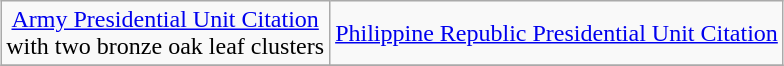<table class="wikitable" style="margin:1em auto; text-align:center;">
<tr>
<td colspan="6"><a href='#'>Army Presidential Unit Citation</a><br>with two bronze oak leaf clusters</td>
<td colspan="6"><a href='#'>Philippine Republic Presidential Unit Citation</a></td>
</tr>
<tr>
</tr>
</table>
